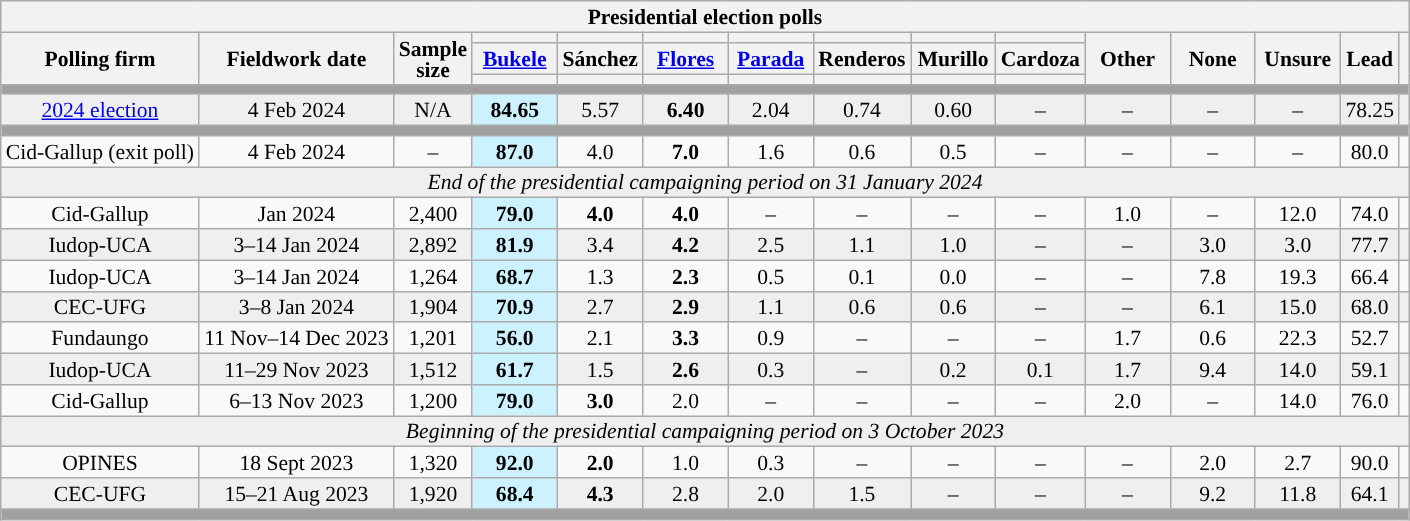<table class="wikitable" style="text-align:center;font-size:90%;line-height:14px">
<tr>
<th colspan="15">Presidential election polls</th>
</tr>
<tr>
<th rowspan="3">Polling firm</th>
<th rowspan="3">Fieldwork date</th>
<th rowspan="3">Sample<br>size</th>
<th style="width:50px;"></th>
<th style="width:50px;"></th>
<th style="width:50px;"></th>
<th style="width:50px;"></th>
<th style="width:50px;"></th>
<th style="width:50px;"></th>
<th style="width:50px;"></th>
<th style="width:50px;" rowspan="3">Other</th>
<th style="width:50px;" rowspan="3">None</th>
<th style="width:50px;" rowspan="3">Unsure</th>
<th style="width:30px;" rowspan="3">Lead</th>
<th rowspan="3"></th>
</tr>
<tr>
<th style="width:50px;"><a href='#'>Bukele</a><br></th>
<th style="width:50px;">Sánchez<br></th>
<th style="width:50px;"><a href='#'>Flores</a><br></th>
<th style="width:50px;"><a href='#'>Parada</a><br></th>
<th style="width:50px;">Renderos<br></th>
<th style="width:50px;">Murillo<br></th>
<th style="width:50px;">Cardoza<br></th>
</tr>
<tr>
<th style="color:inherit;background:"></th>
<th style="color:inherit;background:"></th>
<th style="color:inherit;background:"></th>
<th style="color:inherit;background:"></th>
<th style="color:inherit;background:"></th>
<th style="color:inherit;background:"></th>
<th style="color:inherit;background:"></th>
</tr>
<tr>
<td colspan="15" style="background:#A0A0A0"></td>
</tr>
<tr style="background:#EFEFEF;">
<td><a href='#'>2024 election</a></td>
<td>4 Feb 2024</td>
<td>N/A</td>
<td style="background:#CCF1FF;"><strong>84.65</strong></td>
<td>5.57</td>
<td><strong>6.40</strong></td>
<td>2.04</td>
<td>0.74</td>
<td>0.60</td>
<td>–</td>
<td>–</td>
<td>–</td>
<td>–</td>
<td style="background:">78.25</td>
<td></td>
</tr>
<tr>
<td colspan="15" style="background:#A0A0A0"></td>
</tr>
<tr>
<td>Cid-Gallup (exit poll)</td>
<td>4 Feb 2024</td>
<td>–</td>
<td style="background:#CCF1FF;"><strong>87.0</strong></td>
<td>4.0</td>
<td><strong>7.0</strong></td>
<td>1.6</td>
<td>0.6</td>
<td>0.5</td>
<td>–</td>
<td>–</td>
<td>–</td>
<td>–</td>
<td style="background:">80.0</td>
<td></td>
</tr>
<tr style="background:#EFEFEF;">
<td colspan="15"><em>End of the presidential campaigning period on 31 January 2024</em></td>
</tr>
<tr>
<td>Cid-Gallup</td>
<td>Jan 2024</td>
<td>2,400</td>
<td style="background:#CCF1FF;"><strong>79.0</strong></td>
<td><strong>4.0</strong></td>
<td><strong>4.0</strong></td>
<td>–</td>
<td>–</td>
<td>–</td>
<td>–</td>
<td>1.0</td>
<td>–</td>
<td>12.0</td>
<td style="background:">74.0</td>
<td></td>
</tr>
<tr style="background:#EFEFEF;">
<td>Iudop-UCA</td>
<td>3–14 Jan 2024</td>
<td>2,892</td>
<td style="background:#CCF1FF;"><strong>81.9</strong></td>
<td>3.4</td>
<td><strong>4.2</strong></td>
<td>2.5</td>
<td>1.1</td>
<td>1.0</td>
<td>–</td>
<td>–</td>
<td>3.0</td>
<td>3.0</td>
<td style="background:">77.7</td>
<td></td>
</tr>
<tr>
<td>Iudop-UCA</td>
<td>3–14 Jan 2024</td>
<td>1,264</td>
<td style="background:#CCF1FF;"><strong>68.7</strong></td>
<td>1.3</td>
<td><strong>2.3</strong></td>
<td>0.5</td>
<td>0.1</td>
<td>0.0</td>
<td>–</td>
<td>–</td>
<td>7.8</td>
<td>19.3</td>
<td style="background:">66.4</td>
<td></td>
</tr>
<tr style="background:#EFEFEF;">
<td>CEC-UFG</td>
<td>3–8 Jan 2024</td>
<td>1,904</td>
<td style="background:#CCF1FF;"><strong>70.9</strong></td>
<td>2.7</td>
<td><strong>2.9</strong></td>
<td>1.1</td>
<td>0.6</td>
<td>0.6</td>
<td>–</td>
<td>–</td>
<td>6.1</td>
<td>15.0</td>
<td style="background:">68.0</td>
<td></td>
</tr>
<tr>
<td>Fundaungo</td>
<td>11 Nov–14 Dec 2023</td>
<td>1,201</td>
<td style="background:#CCF1FF;"><strong>56.0</strong></td>
<td>2.1</td>
<td><strong>3.3</strong></td>
<td>0.9</td>
<td>–</td>
<td>–</td>
<td>–</td>
<td>1.7</td>
<td>0.6</td>
<td>22.3</td>
<td style="background:">52.7</td>
<td></td>
</tr>
<tr style="background:#EFEFEF;">
<td>Iudop-UCA</td>
<td>11–29 Nov 2023</td>
<td>1,512</td>
<td style="background:#CCF1FF;"><strong>61.7</strong></td>
<td>1.5</td>
<td><strong>2.6</strong></td>
<td>0.3</td>
<td>–</td>
<td>0.2</td>
<td>0.1</td>
<td>1.7</td>
<td>9.4</td>
<td>14.0</td>
<td style="background:">59.1</td>
<td></td>
</tr>
<tr>
<td>Cid-Gallup</td>
<td>6–13 Nov 2023</td>
<td>1,200</td>
<td style="background:#CCF1FF;"><strong>79.0</strong></td>
<td><strong>3.0</strong></td>
<td>2.0</td>
<td>–</td>
<td>–</td>
<td>–</td>
<td>–</td>
<td>2.0</td>
<td>–</td>
<td>14.0</td>
<td style="background:">76.0</td>
<td></td>
</tr>
<tr style="background:#EFEFEF;">
<td colspan="15"><em>Beginning of the presidential campaigning period on 3 October 2023</em></td>
</tr>
<tr>
<td>OPINES</td>
<td>18 Sept 2023</td>
<td>1,320</td>
<td style="background:#CCF1FF;"><strong>92.0</strong></td>
<td><strong>2.0</strong></td>
<td>1.0</td>
<td>0.3</td>
<td>–</td>
<td>–</td>
<td>–</td>
<td>–</td>
<td>2.0</td>
<td>2.7</td>
<td style="background:">90.0</td>
<td></td>
</tr>
<tr style="background:#EFEFEF;">
<td>CEC-UFG</td>
<td>15–21 Aug 2023</td>
<td>1,920</td>
<td style="background:#CCF1FF;"><strong>68.4</strong></td>
<td><strong>4.3</strong></td>
<td>2.8</td>
<td>2.0</td>
<td>1.5</td>
<td>–</td>
<td>–</td>
<td>–</td>
<td>9.2</td>
<td>11.8</td>
<td style="background:">64.1</td>
<td></td>
</tr>
<tr>
<td colspan="15" style="background:#A0A0A0"></td>
</tr>
</table>
